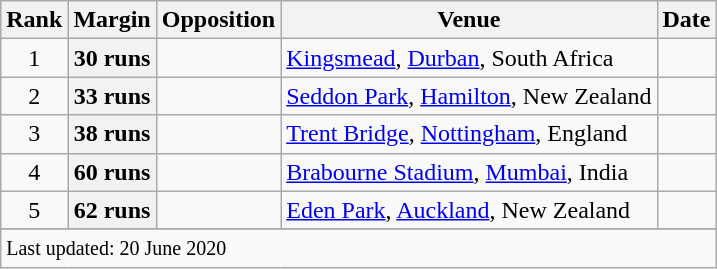<table class="wikitable plainrowheaders sortable">
<tr>
<th scope=col>Rank</th>
<th scope=col>Margin</th>
<th scope=col>Opposition</th>
<th scope=col>Venue</th>
<th scope=col>Date</th>
</tr>
<tr>
<td align=center>1</td>
<th scope=row style="text-align:center;">30 runs</th>
<td></td>
<td><a href='#'>Kingsmead</a>, <a href='#'>Durban</a>, South Africa</td>
<td></td>
</tr>
<tr>
<td align=center>2</td>
<th scope=row style=text-align:center>33 runs</th>
<td></td>
<td><a href='#'>Seddon Park</a>, <a href='#'>Hamilton</a>, New Zealand</td>
<td></td>
</tr>
<tr>
<td align=center>3</td>
<th scope=row style=text-align:center>38 runs</th>
<td></td>
<td><a href='#'>Trent Bridge</a>, <a href='#'>Nottingham</a>, England</td>
<td></td>
</tr>
<tr>
<td align=center>4</td>
<th scope=row style=text-align:center;>60 runs</th>
<td></td>
<td><a href='#'>Brabourne Stadium</a>, <a href='#'>Mumbai</a>, India</td>
<td></td>
</tr>
<tr>
<td align=center>5</td>
<th scope=row style=text-align:center>62 runs</th>
<td></td>
<td><a href='#'>Eden Park</a>, <a href='#'>Auckland</a>, New Zealand</td>
<td></td>
</tr>
<tr>
</tr>
<tr class=sortbottom>
<td colspan=5><small>Last updated: 20 June 2020</small></td>
</tr>
</table>
